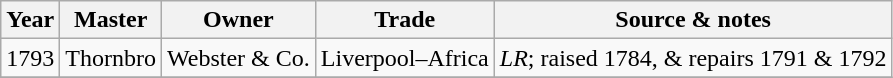<table class=" wikitable">
<tr>
<th>Year</th>
<th>Master</th>
<th>Owner</th>
<th>Trade</th>
<th>Source & notes</th>
</tr>
<tr>
<td>1793</td>
<td>Thornbro</td>
<td>Webster & Co.</td>
<td>Liverpool–Africa</td>
<td><em>LR</em>; raised 1784, & repairs 1791 & 1792</td>
</tr>
<tr>
</tr>
</table>
